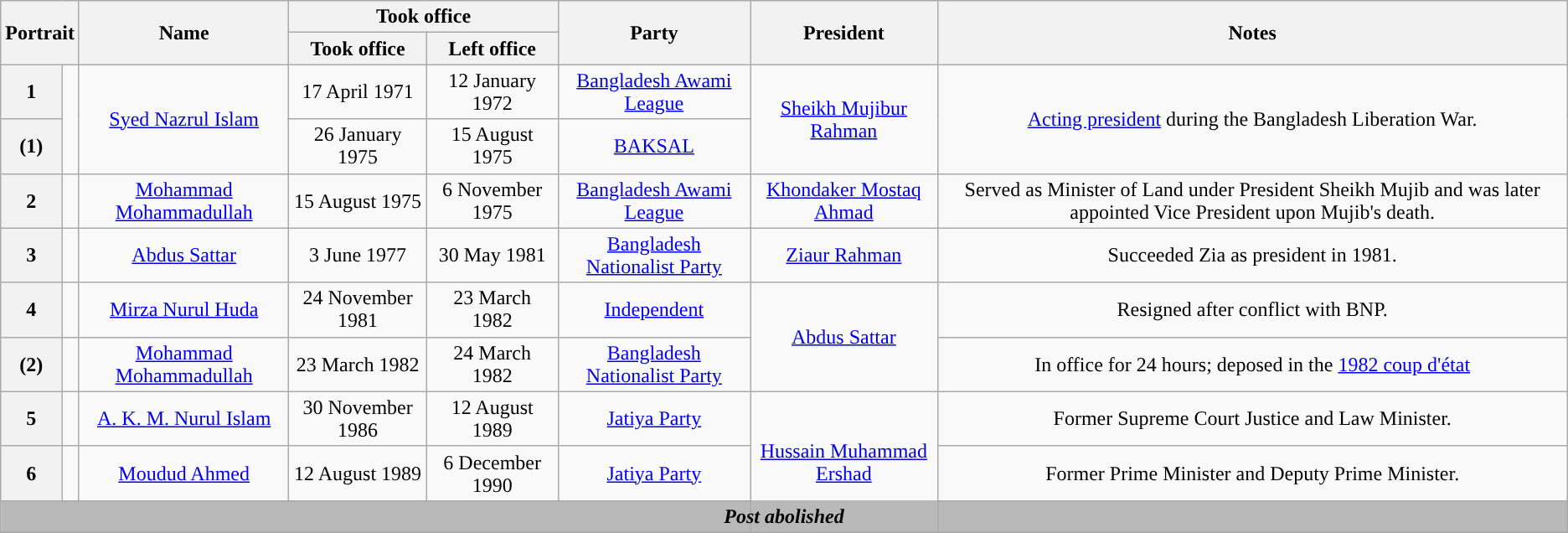<table class="wikitable" style="text-align:center">
<tr>
<th colspan="2" rowspan="2">Portrait</th>
<th rowspan="2">Name<br></th>
<th colspan="2">Took office</th>
<th rowspan="2">Party</th>
<th rowspan="2">President</th>
<th rowspan="2">Notes</th>
</tr>
<tr>
<th>Took office</th>
<th>Left office</th>
</tr>
<tr>
<th style="background:">1</th>
<td rowspan="2"></td>
<td rowspan="2"><a href='#'>Syed Nazrul Islam</a><br></td>
<td>17 April 1971</td>
<td>12 January 1972</td>
<td><a href='#'>Bangladesh Awami League</a></td>
<td rowspan="2"><a href='#'>Sheikh Mujibur Rahman</a></td>
<td rowspan="2"><a href='#'>Acting president</a> during the Bangladesh Liberation War.</td>
</tr>
<tr>
<th style="background:">(1)</th>
<td>26 January 1975</td>
<td>15 August 1975</td>
<td><a href='#'>BAKSAL</a></td>
</tr>
<tr>
<th style="background:">2</th>
<td><br></td>
<td><a href='#'>Mohammad Mohammadullah</a><br></td>
<td>15 August 1975</td>
<td>6 November 1975</td>
<td><a href='#'>Bangladesh Awami League</a></td>
<td><a href='#'>Khondaker Mostaq Ahmad</a></td>
<td>Served as Minister of Land under President Sheikh Mujib and was later appointed Vice President upon Mujib's death.</td>
</tr>
<tr>
<th style="background:">3</th>
<td></td>
<td><a href='#'>Abdus Sattar</a><br></td>
<td>3 June 1977</td>
<td>30 May 1981</td>
<td><a href='#'>Bangladesh Nationalist Party</a></td>
<td><a href='#'>Ziaur Rahman</a></td>
<td>Succeeded Zia as president in 1981.</td>
</tr>
<tr>
<th style="background:">4</th>
<td></td>
<td><a href='#'>Mirza Nurul Huda</a><br></td>
<td>24 November 1981</td>
<td>23 March 1982</td>
<td><a href='#'>Independent</a></td>
<td rowspan="2"><a href='#'>Abdus Sattar</a></td>
<td>Resigned after conflict with BNP.</td>
</tr>
<tr>
<th style="background:">(2)</th>
<td></td>
<td><a href='#'>Mohammad Mohammadullah</a><br></td>
<td>23 March 1982</td>
<td>24 March 1982</td>
<td><a href='#'>Bangladesh Nationalist Party</a></td>
<td>In office for 24 hours; deposed in the <a href='#'>1982 coup d'état</a></td>
</tr>
<tr>
<th style="background:">5</th>
<td></td>
<td><a href='#'>A. K. M. Nurul Islam</a><br></td>
<td>30 November 1986</td>
<td>12 August 1989</td>
<td><a href='#'>Jatiya Party</a></td>
<td rowspan="3"><a href='#'>Hussain Muhammad Ershad</a></td>
<td>Former Supreme Court Justice and Law Minister.</td>
</tr>
<tr>
<th style="background:">6</th>
<td></td>
<td><a href='#'>Moudud Ahmed</a><br></td>
<td>12 August 1989</td>
<td>6 December 1990</td>
<td><a href='#'>Jatiya Party</a></td>
<td>Former Prime Minister and Deputy Prime Minister.</td>
</tr>
<tr>
<td colspan=8 style="background:#B9B9B9; text-align:center;"><strong><em>Post abolished</em></strong></td>
</tr>
<tr>
</tr>
</table>
